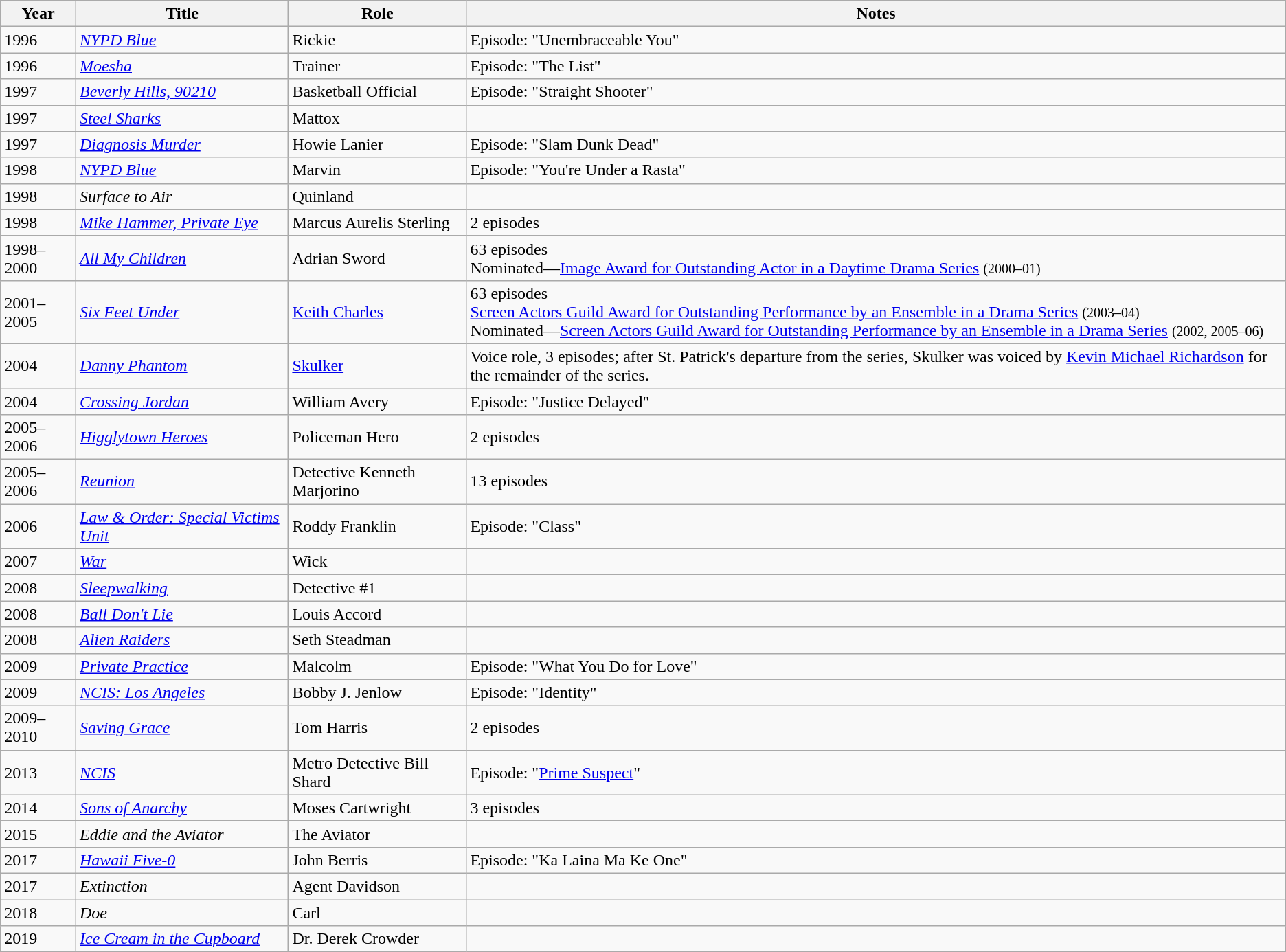<table class="wikitable sortable">
<tr>
<th>Year</th>
<th>Title</th>
<th>Role</th>
<th>Notes</th>
</tr>
<tr>
<td>1996</td>
<td><em><a href='#'>NYPD Blue</a></em></td>
<td>Rickie</td>
<td>Episode: "Unembraceable You"</td>
</tr>
<tr>
<td>1996</td>
<td><em><a href='#'>Moesha</a></em></td>
<td>Trainer</td>
<td>Episode: "The List"</td>
</tr>
<tr>
<td>1997</td>
<td><em><a href='#'>Beverly Hills, 90210</a></em></td>
<td>Basketball Official</td>
<td>Episode: "Straight Shooter"</td>
</tr>
<tr>
<td>1997</td>
<td><em><a href='#'>Steel Sharks</a></em></td>
<td>Mattox</td>
<td></td>
</tr>
<tr>
<td>1997</td>
<td><em><a href='#'>Diagnosis Murder</a></em></td>
<td>Howie Lanier</td>
<td>Episode: "Slam Dunk Dead"</td>
</tr>
<tr>
<td>1998</td>
<td><em><a href='#'>NYPD Blue</a></em></td>
<td>Marvin</td>
<td>Episode: "You're Under a Rasta"</td>
</tr>
<tr>
<td>1998</td>
<td><em>Surface to Air</em></td>
<td>Quinland</td>
<td></td>
</tr>
<tr>
<td>1998</td>
<td><em><a href='#'>Mike Hammer, Private Eye</a></em></td>
<td>Marcus Aurelis Sterling</td>
<td>2 episodes</td>
</tr>
<tr>
<td>1998–2000</td>
<td><em><a href='#'>All My Children</a></em></td>
<td>Adrian Sword</td>
<td>63 episodes<br>Nominated—<a href='#'>Image Award for Outstanding Actor in a Daytime Drama Series</a> <small>(2000–01)</small></td>
</tr>
<tr>
<td>2001–2005</td>
<td><em><a href='#'>Six Feet Under</a></em></td>
<td><a href='#'>Keith Charles</a></td>
<td>63 episodes<br><a href='#'>Screen Actors Guild Award for Outstanding Performance by an Ensemble in a Drama Series</a> <small>(2003–04)</small><br>Nominated—<a href='#'>Screen Actors Guild Award for Outstanding Performance by an Ensemble in a Drama Series</a> <small>(2002, 2005–06)</small></td>
</tr>
<tr>
<td>2004</td>
<td><em><a href='#'>Danny Phantom</a></em></td>
<td><a href='#'>Skulker</a></td>
<td>Voice role, 3 episodes; after St. Patrick's departure from the series, Skulker was voiced by <a href='#'>Kevin Michael Richardson</a> for the remainder of the series.</td>
</tr>
<tr>
<td>2004</td>
<td><em><a href='#'>Crossing Jordan</a></em></td>
<td>William Avery</td>
<td>Episode: "Justice Delayed"</td>
</tr>
<tr>
<td>2005–2006</td>
<td><em><a href='#'>Higglytown Heroes</a></em></td>
<td>Policeman Hero</td>
<td>2 episodes</td>
</tr>
<tr>
<td>2005–2006</td>
<td><em><a href='#'>Reunion</a></em></td>
<td>Detective Kenneth Marjorino</td>
<td>13 episodes</td>
</tr>
<tr>
<td>2006</td>
<td><em><a href='#'>Law & Order: Special Victims Unit</a></em></td>
<td>Roddy Franklin</td>
<td>Episode: "Class"</td>
</tr>
<tr>
<td>2007</td>
<td><em><a href='#'>War</a></em></td>
<td>Wick</td>
<td></td>
</tr>
<tr>
<td>2008</td>
<td><em><a href='#'>Sleepwalking</a></em></td>
<td>Detective #1</td>
<td></td>
</tr>
<tr>
<td>2008</td>
<td><em><a href='#'>Ball Don't Lie</a></em></td>
<td>Louis Accord</td>
<td></td>
</tr>
<tr>
<td>2008</td>
<td><em><a href='#'>Alien Raiders</a></em></td>
<td>Seth Steadman</td>
<td></td>
</tr>
<tr>
<td>2009</td>
<td><em><a href='#'>Private Practice</a></em></td>
<td>Malcolm</td>
<td>Episode: "What You Do for Love"</td>
</tr>
<tr>
<td>2009</td>
<td><em><a href='#'>NCIS: Los Angeles</a></em></td>
<td>Bobby J. Jenlow</td>
<td>Episode: "Identity"</td>
</tr>
<tr>
<td>2009–2010</td>
<td><em><a href='#'>Saving Grace</a></em></td>
<td>Tom Harris</td>
<td>2 episodes</td>
</tr>
<tr>
<td>2013</td>
<td><em><a href='#'>NCIS</a></em></td>
<td>Metro Detective Bill Shard</td>
<td>Episode: "<a href='#'>Prime Suspect</a>"</td>
</tr>
<tr>
<td>2014</td>
<td><em><a href='#'>Sons of Anarchy</a></em></td>
<td>Moses Cartwright</td>
<td>3 episodes</td>
</tr>
<tr>
<td>2015</td>
<td><em>Eddie and the Aviator</em></td>
<td>The Aviator</td>
<td></td>
</tr>
<tr>
<td>2017</td>
<td><em><a href='#'>Hawaii Five-0</a></em></td>
<td>John Berris</td>
<td>Episode: "Ka Laina Ma Ke One"</td>
</tr>
<tr>
<td>2017</td>
<td><em>Extinction</em></td>
<td>Agent Davidson</td>
<td></td>
</tr>
<tr>
<td>2018</td>
<td><em>Doe</em></td>
<td>Carl</td>
<td></td>
</tr>
<tr>
<td>2019</td>
<td><em><a href='#'>Ice Cream in the Cupboard</a></em></td>
<td>Dr. Derek Crowder</td>
<td></td>
</tr>
</table>
